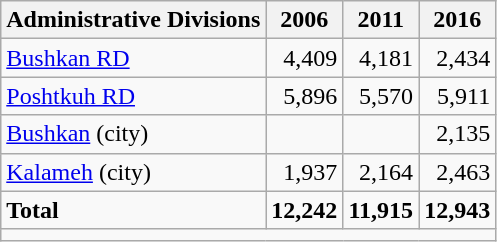<table class="wikitable">
<tr>
<th>Administrative Divisions</th>
<th>2006</th>
<th>2011</th>
<th>2016</th>
</tr>
<tr>
<td><a href='#'>Bushkan RD</a></td>
<td style="text-align: right;">4,409</td>
<td style="text-align: right;">4,181</td>
<td style="text-align: right;">2,434</td>
</tr>
<tr>
<td><a href='#'>Poshtkuh RD</a></td>
<td style="text-align: right;">5,896</td>
<td style="text-align: right;">5,570</td>
<td style="text-align: right;">5,911</td>
</tr>
<tr>
<td><a href='#'>Bushkan</a> (city)</td>
<td style="text-align: right;"></td>
<td style="text-align: right;"></td>
<td style="text-align: right;">2,135</td>
</tr>
<tr>
<td><a href='#'>Kalameh</a> (city)</td>
<td style="text-align: right;">1,937</td>
<td style="text-align: right;">2,164</td>
<td style="text-align: right;">2,463</td>
</tr>
<tr>
<td><strong>Total</strong></td>
<td style="text-align: right;"><strong>12,242</strong></td>
<td style="text-align: right;"><strong>11,915</strong></td>
<td style="text-align: right;"><strong>12,943</strong></td>
</tr>
<tr>
<td colspan=4></td>
</tr>
</table>
